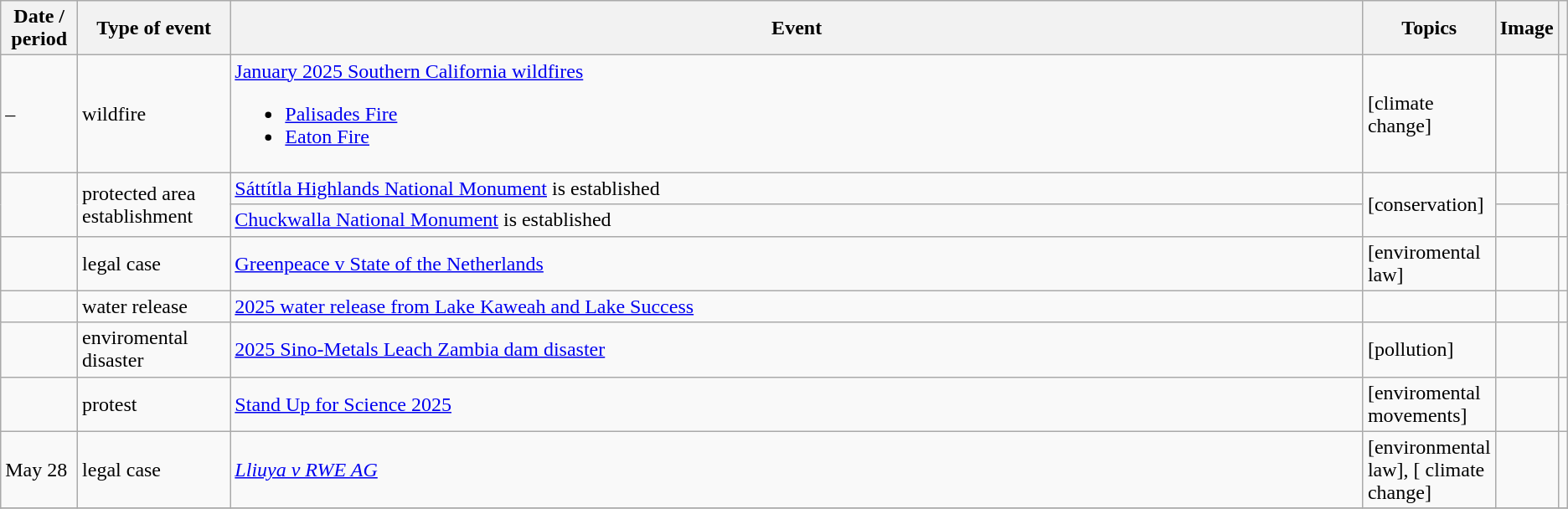<table class="sortable wikitable">
<tr>
<th scope="col" width="20" style="width:5%;">Date / period</th>
<th scope="col" width="30" style="width:10%;">Type of event</th>
<th scope="col" width="30" style="width:80%;">Event</th>
<th scope="col" width="3" style="width:2%;">Topics</th>
<th scope="col" width="3" style="width:3%;">Image</th>
<th></th>
</tr>
<tr>
<td>–</td>
<td>wildfire</td>
<td><a href='#'>January 2025 Southern California wildfires</a><br><ul><li><a href='#'>Palisades Fire</a></li><li><a href='#'>Eaton Fire</a></li></ul></td>
<td>[climate change]</td>
<td></td>
<td></td>
</tr>
<tr>
<td rowspan="2"></td>
<td rowspan="2">protected area establishment</td>
<td><a href='#'>Sáttítla Highlands National Monument</a> is established</td>
<td rowspan="2">[conservation]</td>
<td></td>
<td rowspan="2"></td>
</tr>
<tr>
<td><a href='#'>Chuckwalla National Monument</a> is established</td>
<td></td>
</tr>
<tr>
<td></td>
<td>legal case</td>
<td><a href='#'>Greenpeace v State of the Netherlands</a></td>
<td>[enviromental law]</td>
<td></td>
<td></td>
</tr>
<tr>
<td></td>
<td>water release</td>
<td><a href='#'>2025 water release from Lake Kaweah and Lake Success</a></td>
<td></td>
<td></td>
<td></td>
</tr>
<tr>
<td></td>
<td>enviromental disaster</td>
<td><a href='#'>2025 Sino-Metals Leach Zambia dam disaster</a></td>
<td>[pollution]</td>
<td></td>
<td></td>
</tr>
<tr>
<td></td>
<td>protest</td>
<td><a href='#'>Stand Up for Science 2025</a></td>
<td>[enviromental movements]</td>
<td></td>
<td></td>
</tr>
<tr>
<td>May 28</td>
<td>legal case</td>
<td><em><a href='#'>Lliuya v RWE AG</a></em></td>
<td>[environmental law], [ climate change]</td>
<td></td>
<td></td>
</tr>
<tr>
</tr>
</table>
